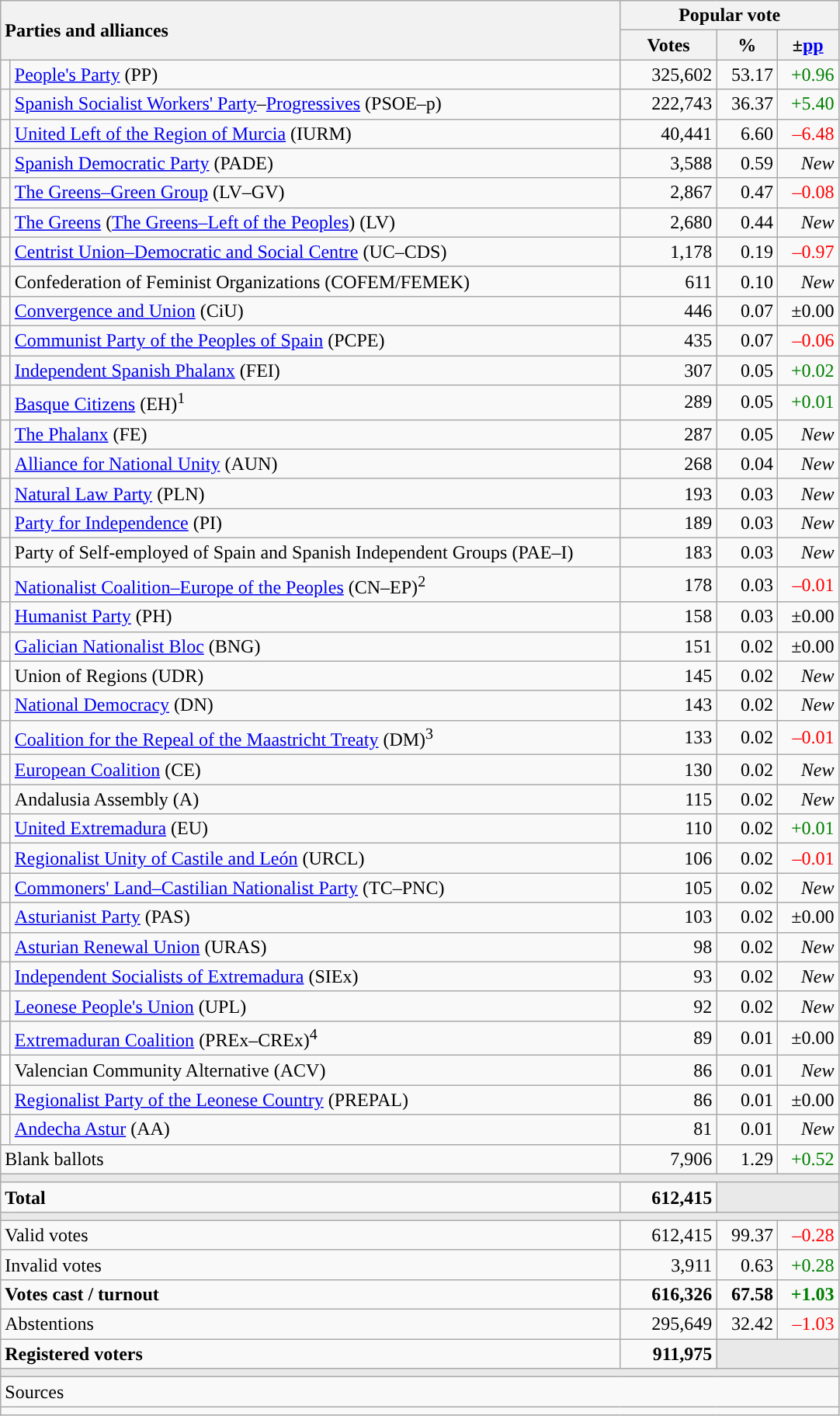<table class="wikitable" style="text-align:right">
<tr>
<th style="text-align:left;" rowspan="2" colspan="2" width="525">Parties and alliances</th>
<th colspan="3">Popular vote</th>
</tr>
<tr>
<th width="75">Votes</th>
<th width="45">%</th>
<th width="45">±<a href='#'>pp</a></th>
</tr>
<tr>
<td width="1" style="color:inherit;background:"></td>
<td align="left"><a href='#'>People's Party</a> (PP)</td>
<td>325,602</td>
<td>53.17</td>
<td style="color:green;">+0.96</td>
</tr>
<tr>
<td style="color:inherit;background:"></td>
<td align="left"><a href='#'>Spanish Socialist Workers' Party</a>–<a href='#'>Progressives</a> (PSOE–p)</td>
<td>222,743</td>
<td>36.37</td>
<td style="color:green;">+5.40</td>
</tr>
<tr>
<td style="color:inherit;background:"></td>
<td align="left"><a href='#'>United Left of the Region of Murcia</a> (IURM)</td>
<td>40,441</td>
<td>6.60</td>
<td style="color:red;">–6.48</td>
</tr>
<tr>
<td style="color:inherit;background:"></td>
<td align="left"><a href='#'>Spanish Democratic Party</a> (PADE)</td>
<td>3,588</td>
<td>0.59</td>
<td><em>New</em></td>
</tr>
<tr>
<td style="color:inherit;background:"></td>
<td align="left"><a href='#'>The Greens–Green Group</a> (LV–GV)</td>
<td>2,867</td>
<td>0.47</td>
<td style="color:red;">–0.08</td>
</tr>
<tr>
<td style="color:inherit;background:"></td>
<td align="left"><a href='#'>The Greens</a> (<a href='#'>The Greens–Left of the Peoples</a>) (LV)</td>
<td>2,680</td>
<td>0.44</td>
<td><em>New</em></td>
</tr>
<tr>
<td style="color:inherit;background:"></td>
<td align="left"><a href='#'>Centrist Union–Democratic and Social Centre</a> (UC–CDS)</td>
<td>1,178</td>
<td>0.19</td>
<td style="color:red;">–0.97</td>
</tr>
<tr>
<td style="color:inherit;background:"></td>
<td align="left">Confederation of Feminist Organizations (COFEM/FEMEK)</td>
<td>611</td>
<td>0.10</td>
<td><em>New</em></td>
</tr>
<tr>
<td style="color:inherit;background:"></td>
<td align="left"><a href='#'>Convergence and Union</a> (CiU)</td>
<td>446</td>
<td>0.07</td>
<td>±0.00</td>
</tr>
<tr>
<td style="color:inherit;background:"></td>
<td align="left"><a href='#'>Communist Party of the Peoples of Spain</a> (PCPE)</td>
<td>435</td>
<td>0.07</td>
<td style="color:red;">–0.06</td>
</tr>
<tr>
<td style="color:inherit;background:"></td>
<td align="left"><a href='#'>Independent Spanish Phalanx</a> (FEI)</td>
<td>307</td>
<td>0.05</td>
<td style="color:green;">+0.02</td>
</tr>
<tr>
<td style="color:inherit;background:"></td>
<td align="left"><a href='#'>Basque Citizens</a> (EH)<sup>1</sup></td>
<td>289</td>
<td>0.05</td>
<td style="color:green;">+0.01</td>
</tr>
<tr>
<td style="color:inherit;background:"></td>
<td align="left"><a href='#'>The Phalanx</a> (FE)</td>
<td>287</td>
<td>0.05</td>
<td><em>New</em></td>
</tr>
<tr>
<td style="color:inherit;background:"></td>
<td align="left"><a href='#'>Alliance for National Unity</a> (AUN)</td>
<td>268</td>
<td>0.04</td>
<td><em>New</em></td>
</tr>
<tr>
<td style="color:inherit;background:"></td>
<td align="left"><a href='#'>Natural Law Party</a> (PLN)</td>
<td>193</td>
<td>0.03</td>
<td><em>New</em></td>
</tr>
<tr>
<td style="color:inherit;background:"></td>
<td align="left"><a href='#'>Party for Independence</a> (PI)</td>
<td>189</td>
<td>0.03</td>
<td><em>New</em></td>
</tr>
<tr>
<td style="color:inherit;background:"></td>
<td align="left">Party of Self-employed of Spain and Spanish Independent Groups (PAE–I)</td>
<td>183</td>
<td>0.03</td>
<td><em>New</em></td>
</tr>
<tr>
<td style="color:inherit;background:"></td>
<td align="left"><a href='#'>Nationalist Coalition–Europe of the Peoples</a> (CN–EP)<sup>2</sup></td>
<td>178</td>
<td>0.03</td>
<td style="color:red;">–0.01</td>
</tr>
<tr>
<td style="color:inherit;background:"></td>
<td align="left"><a href='#'>Humanist Party</a> (PH)</td>
<td>158</td>
<td>0.03</td>
<td>±0.00</td>
</tr>
<tr>
<td style="color:inherit;background:"></td>
<td align="left"><a href='#'>Galician Nationalist Bloc</a> (BNG)</td>
<td>151</td>
<td>0.02</td>
<td>±0.00</td>
</tr>
<tr>
<td bgcolor="white"></td>
<td align="left">Union of Regions (UDR)</td>
<td>145</td>
<td>0.02</td>
<td><em>New</em></td>
</tr>
<tr>
<td style="color:inherit;background:"></td>
<td align="left"><a href='#'>National Democracy</a> (DN)</td>
<td>143</td>
<td>0.02</td>
<td><em>New</em></td>
</tr>
<tr>
<td style="color:inherit;background:"></td>
<td align="left"><a href='#'>Coalition for the Repeal of the Maastricht Treaty</a> (DM)<sup>3</sup></td>
<td>133</td>
<td>0.02</td>
<td style="color:red;">–0.01</td>
</tr>
<tr>
<td style="color:inherit;background:"></td>
<td align="left"><a href='#'>European Coalition</a> (CE)</td>
<td>130</td>
<td>0.02</td>
<td><em>New</em></td>
</tr>
<tr>
<td style="color:inherit;background:"></td>
<td align="left">Andalusia Assembly (A)</td>
<td>115</td>
<td>0.02</td>
<td><em>New</em></td>
</tr>
<tr>
<td style="color:inherit;background:"></td>
<td align="left"><a href='#'>United Extremadura</a> (EU)</td>
<td>110</td>
<td>0.02</td>
<td style="color:green;">+0.01</td>
</tr>
<tr>
<td style="color:inherit;background:"></td>
<td align="left"><a href='#'>Regionalist Unity of Castile and León</a> (URCL)</td>
<td>106</td>
<td>0.02</td>
<td style="color:red;">–0.01</td>
</tr>
<tr>
<td style="color:inherit;background:"></td>
<td align="left"><a href='#'>Commoners' Land–Castilian Nationalist Party</a> (TC–PNC)</td>
<td>105</td>
<td>0.02</td>
<td><em>New</em></td>
</tr>
<tr>
<td style="color:inherit;background:"></td>
<td align="left"><a href='#'>Asturianist Party</a> (PAS)</td>
<td>103</td>
<td>0.02</td>
<td>±0.00</td>
</tr>
<tr>
<td style="color:inherit;background:"></td>
<td align="left"><a href='#'>Asturian Renewal Union</a> (URAS)</td>
<td>98</td>
<td>0.02</td>
<td><em>New</em></td>
</tr>
<tr>
<td style="color:inherit;background:"></td>
<td align="left"><a href='#'>Independent Socialists of Extremadura</a> (SIEx)</td>
<td>93</td>
<td>0.02</td>
<td><em>New</em></td>
</tr>
<tr>
<td style="color:inherit;background:"></td>
<td align="left"><a href='#'>Leonese People's Union</a> (UPL)</td>
<td>92</td>
<td>0.02</td>
<td><em>New</em></td>
</tr>
<tr>
<td style="color:inherit;background:"></td>
<td align="left"><a href='#'>Extremaduran Coalition</a> (PREx–CREx)<sup>4</sup></td>
<td>89</td>
<td>0.01</td>
<td>±0.00</td>
</tr>
<tr>
<td bgcolor="white"></td>
<td align="left">Valencian Community Alternative (ACV)</td>
<td>86</td>
<td>0.01</td>
<td><em>New</em></td>
</tr>
<tr>
<td style="color:inherit;background:"></td>
<td align="left"><a href='#'>Regionalist Party of the Leonese Country</a> (PREPAL)</td>
<td>86</td>
<td>0.01</td>
<td>±0.00</td>
</tr>
<tr>
<td style="color:inherit;background:"></td>
<td align="left"><a href='#'>Andecha Astur</a> (AA)</td>
<td>81</td>
<td>0.01</td>
<td><em>New</em></td>
</tr>
<tr>
<td align="left" colspan="2">Blank ballots</td>
<td>7,906</td>
<td>1.29</td>
<td style="color:green;">+0.52</td>
</tr>
<tr>
<td colspan="5" bgcolor="#E9E9E9"></td>
</tr>
<tr style="font-weight:bold;">
<td align="left" colspan="2">Total</td>
<td>612,415</td>
<td bgcolor="#E9E9E9" colspan="2"></td>
</tr>
<tr>
<td colspan="5" bgcolor="#E9E9E9"></td>
</tr>
<tr>
<td align="left" colspan="2">Valid votes</td>
<td>612,415</td>
<td>99.37</td>
<td style="color:red;">–0.28</td>
</tr>
<tr>
<td align="left" colspan="2">Invalid votes</td>
<td>3,911</td>
<td>0.63</td>
<td style="color:green;">+0.28</td>
</tr>
<tr style="font-weight:bold;">
<td align="left" colspan="2">Votes cast / turnout</td>
<td>616,326</td>
<td>67.58</td>
<td style="color:green;">+1.03</td>
</tr>
<tr>
<td align="left" colspan="2">Abstentions</td>
<td>295,649</td>
<td>32.42</td>
<td style="color:red;">–1.03</td>
</tr>
<tr style="font-weight:bold;">
<td align="left" colspan="2">Registered voters</td>
<td>911,975</td>
<td bgcolor="#E9E9E9" colspan="2"></td>
</tr>
<tr>
<td colspan="5" bgcolor="#E9E9E9"></td>
</tr>
<tr>
<td align="left" colspan="5">Sources</td>
</tr>
<tr>
<td colspan="5" style="text-align:left; max-width:680px;"></td>
</tr>
</table>
